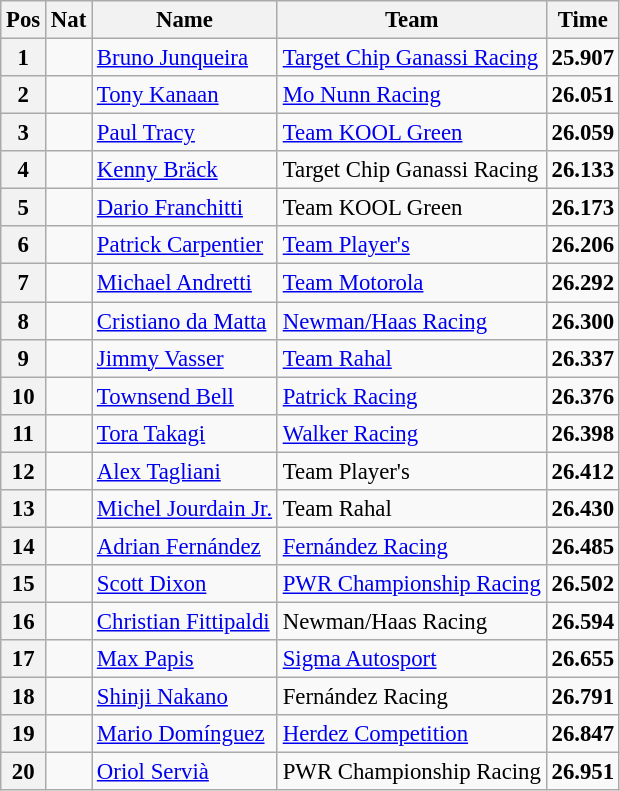<table class="wikitable" style="font-size: 95%;">
<tr>
<th>Pos</th>
<th>Nat</th>
<th>Name</th>
<th>Team</th>
<th>Time</th>
</tr>
<tr>
<th>1</th>
<td></td>
<td><a href='#'>Bruno Junqueira</a></td>
<td><a href='#'>Target Chip Ganassi Racing</a></td>
<td><strong>25.907</strong></td>
</tr>
<tr>
<th>2</th>
<td></td>
<td><a href='#'>Tony Kanaan</a></td>
<td><a href='#'>Mo Nunn Racing</a></td>
<td><strong>26.051</strong></td>
</tr>
<tr>
<th>3</th>
<td></td>
<td><a href='#'>Paul Tracy</a></td>
<td><a href='#'>Team KOOL Green</a></td>
<td><strong>26.059</strong></td>
</tr>
<tr>
<th>4</th>
<td></td>
<td><a href='#'>Kenny Bräck</a></td>
<td>Target Chip Ganassi Racing</td>
<td><strong>26.133</strong></td>
</tr>
<tr>
<th>5</th>
<td></td>
<td><a href='#'>Dario Franchitti</a></td>
<td>Team KOOL Green</td>
<td><strong>26.173</strong></td>
</tr>
<tr>
<th>6</th>
<td></td>
<td><a href='#'>Patrick Carpentier</a></td>
<td><a href='#'>Team Player's</a></td>
<td><strong>26.206</strong></td>
</tr>
<tr>
<th>7</th>
<td></td>
<td><a href='#'>Michael Andretti</a></td>
<td><a href='#'>Team Motorola</a></td>
<td><strong>26.292</strong></td>
</tr>
<tr>
<th>8</th>
<td></td>
<td><a href='#'>Cristiano da Matta</a></td>
<td><a href='#'>Newman/Haas Racing</a></td>
<td><strong>26.300</strong></td>
</tr>
<tr>
<th>9</th>
<td></td>
<td><a href='#'>Jimmy Vasser</a></td>
<td><a href='#'>Team Rahal</a></td>
<td><strong>26.337</strong></td>
</tr>
<tr>
<th>10</th>
<td></td>
<td><a href='#'>Townsend Bell</a></td>
<td><a href='#'>Patrick Racing</a></td>
<td><strong>26.376</strong></td>
</tr>
<tr>
<th>11</th>
<td></td>
<td><a href='#'>Tora Takagi</a></td>
<td><a href='#'>Walker Racing</a></td>
<td><strong>26.398</strong></td>
</tr>
<tr>
<th>12</th>
<td></td>
<td><a href='#'>Alex Tagliani</a></td>
<td>Team Player's</td>
<td><strong>26.412</strong></td>
</tr>
<tr>
<th>13</th>
<td></td>
<td><a href='#'>Michel Jourdain Jr.</a></td>
<td>Team Rahal</td>
<td><strong>26.430</strong></td>
</tr>
<tr>
<th>14</th>
<td></td>
<td><a href='#'>Adrian Fernández</a></td>
<td><a href='#'>Fernández Racing</a></td>
<td><strong>26.485</strong></td>
</tr>
<tr>
<th>15</th>
<td></td>
<td><a href='#'>Scott Dixon</a></td>
<td><a href='#'>PWR Championship Racing</a></td>
<td><strong>26.502</strong></td>
</tr>
<tr>
<th>16</th>
<td></td>
<td><a href='#'>Christian Fittipaldi</a></td>
<td>Newman/Haas Racing</td>
<td><strong>26.594</strong></td>
</tr>
<tr>
<th>17</th>
<td></td>
<td><a href='#'>Max Papis</a></td>
<td><a href='#'>Sigma Autosport</a></td>
<td><strong>26.655</strong></td>
</tr>
<tr>
<th>18</th>
<td></td>
<td><a href='#'>Shinji Nakano</a></td>
<td>Fernández Racing</td>
<td><strong>26.791</strong></td>
</tr>
<tr>
<th>19</th>
<td></td>
<td><a href='#'>Mario Domínguez</a></td>
<td><a href='#'>Herdez Competition</a></td>
<td><strong>26.847</strong></td>
</tr>
<tr>
<th>20</th>
<td></td>
<td><a href='#'>Oriol Servià</a></td>
<td>PWR Championship Racing</td>
<td><strong>26.951</strong></td>
</tr>
</table>
